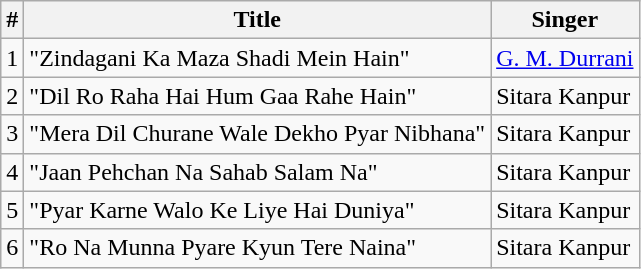<table class="wikitable">
<tr>
<th>#</th>
<th>Title</th>
<th>Singer</th>
</tr>
<tr>
<td>1</td>
<td>"Zindagani Ka Maza Shadi Mein Hain"</td>
<td><a href='#'>G. M. Durrani</a></td>
</tr>
<tr>
<td>2</td>
<td>"Dil Ro Raha Hai Hum Gaa Rahe Hain"</td>
<td>Sitara Kanpur</td>
</tr>
<tr>
<td>3</td>
<td>"Mera Dil Churane Wale Dekho Pyar Nibhana"</td>
<td>Sitara Kanpur</td>
</tr>
<tr>
<td>4</td>
<td>"Jaan Pehchan Na Sahab Salam Na"</td>
<td>Sitara Kanpur</td>
</tr>
<tr>
<td>5</td>
<td>"Pyar Karne Walo Ke Liye Hai Duniya"</td>
<td>Sitara Kanpur</td>
</tr>
<tr>
<td>6</td>
<td>"Ro Na Munna Pyare Kyun Tere Naina"</td>
<td>Sitara Kanpur</td>
</tr>
</table>
